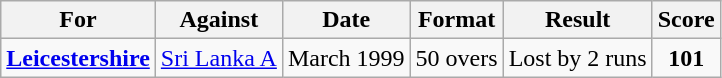<table class="wikitable" style="text-align:center">
<tr>
<th>For</th>
<th>Against</th>
<th>Date</th>
<th>Format</th>
<th>Result</th>
<th>Score</th>
</tr>
<tr>
<td><strong><a href='#'>Leicestershire</a></strong></td>
<td><a href='#'>Sri Lanka A</a></td>
<td>March 1999</td>
<td>50 overs</td>
<td>Lost by 2 runs</td>
<td><strong>101</strong></td>
</tr>
</table>
